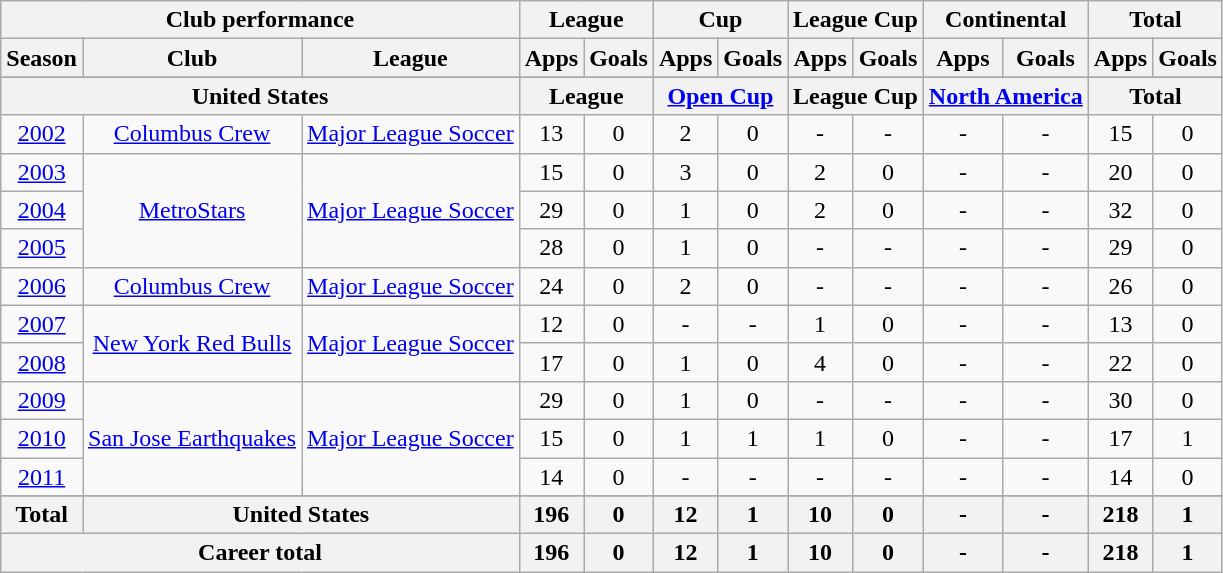<table class="wikitable" style="text-align:center">
<tr>
<th colspan=3>Club performance</th>
<th colspan=2>League</th>
<th colspan=2>Cup</th>
<th colspan=2>League Cup</th>
<th colspan=2>Continental</th>
<th colspan=2>Total</th>
</tr>
<tr>
<th>Season</th>
<th>Club</th>
<th>League</th>
<th>Apps</th>
<th>Goals</th>
<th>Apps</th>
<th>Goals</th>
<th>Apps</th>
<th>Goals</th>
<th>Apps</th>
<th>Goals</th>
<th>Apps</th>
<th>Goals</th>
</tr>
<tr>
</tr>
<tr>
<th colspan=3>United States</th>
<th colspan=2>League</th>
<th colspan=2><a href='#'>Open Cup</a></th>
<th colspan=2>League Cup</th>
<th colspan=2><a href='#'>North America</a></th>
<th colspan=2>Total</th>
</tr>
<tr>
<td><a href='#'>2002</a></td>
<td rowspan="1"><a href='#'>Columbus Crew</a></td>
<td rowspan="1"><a href='#'>Major League Soccer</a></td>
<td>13</td>
<td>0</td>
<td>2</td>
<td>0</td>
<td>-</td>
<td>-</td>
<td>-</td>
<td>-</td>
<td>15</td>
<td>0</td>
</tr>
<tr>
<td><a href='#'>2003</a></td>
<td rowspan="3"><a href='#'>MetroStars</a></td>
<td rowspan="3"><a href='#'>Major League Soccer</a></td>
<td>15</td>
<td>0</td>
<td>3</td>
<td>0</td>
<td>2</td>
<td>0</td>
<td>-</td>
<td>-</td>
<td>20</td>
<td>0</td>
</tr>
<tr>
<td><a href='#'>2004</a></td>
<td>29</td>
<td>0</td>
<td>1</td>
<td>0</td>
<td>2</td>
<td>0</td>
<td>-</td>
<td>-</td>
<td>32</td>
<td>0</td>
</tr>
<tr>
<td><a href='#'>2005</a></td>
<td>28</td>
<td>0</td>
<td>1</td>
<td>0</td>
<td>-</td>
<td>-</td>
<td>-</td>
<td>-</td>
<td>29</td>
<td>0</td>
</tr>
<tr>
<td><a href='#'>2006</a></td>
<td rowspan="1"><a href='#'>Columbus Crew</a></td>
<td rowspan="1"><a href='#'>Major League Soccer</a></td>
<td>24</td>
<td>0</td>
<td>2</td>
<td>0</td>
<td>-</td>
<td>-</td>
<td>-</td>
<td>-</td>
<td>26</td>
<td>0</td>
</tr>
<tr>
<td><a href='#'>2007</a></td>
<td rowspan="2"><a href='#'>New York Red Bulls</a></td>
<td rowspan="2"><a href='#'>Major League Soccer</a></td>
<td>12</td>
<td>0</td>
<td>-</td>
<td>-</td>
<td>1</td>
<td>0</td>
<td>-</td>
<td>-</td>
<td>13</td>
<td>0</td>
</tr>
<tr>
<td><a href='#'>2008</a></td>
<td>17</td>
<td>0</td>
<td>1</td>
<td>0</td>
<td>4</td>
<td>0</td>
<td>-</td>
<td>-</td>
<td>22</td>
<td>0</td>
</tr>
<tr>
<td><a href='#'>2009</a></td>
<td rowspan="3"><a href='#'>San Jose Earthquakes</a></td>
<td rowspan="3"><a href='#'>Major League Soccer</a></td>
<td>29</td>
<td>0</td>
<td>1</td>
<td>0</td>
<td>-</td>
<td>-</td>
<td>-</td>
<td>-</td>
<td>30</td>
<td>0</td>
</tr>
<tr>
<td><a href='#'>2010</a></td>
<td>15</td>
<td>0</td>
<td>1</td>
<td>1</td>
<td>1</td>
<td>0</td>
<td>-</td>
<td>-</td>
<td>17</td>
<td>1</td>
</tr>
<tr>
<td><a href='#'>2011</a></td>
<td>14</td>
<td>0</td>
<td>-</td>
<td>-</td>
<td>-</td>
<td>-</td>
<td>-</td>
<td>-</td>
<td>14</td>
<td>0</td>
</tr>
<tr>
</tr>
<tr>
<th rowspan=1>Total</th>
<th colspan=2>United States</th>
<th>196</th>
<th>0</th>
<th>12</th>
<th>1</th>
<th>10</th>
<th>0</th>
<th>-</th>
<th>-</th>
<th>218</th>
<th>1</th>
</tr>
<tr>
<th colspan=3>Career total</th>
<th>196</th>
<th>0</th>
<th>12</th>
<th>1</th>
<th>10</th>
<th>0</th>
<th>-</th>
<th>-</th>
<th>218</th>
<th>1</th>
</tr>
</table>
